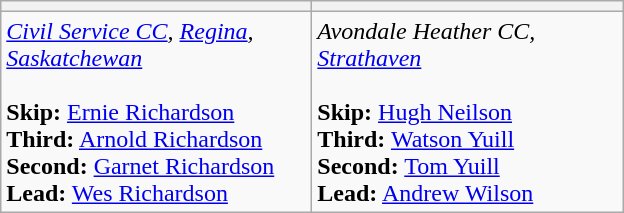<table class="wikitable">
<tr>
<th bgcolor="#efefef" width="200"></th>
<th bgcolor="#efefef" width="200"></th>
</tr>
<tr>
<td><em><a href='#'>Civil Service CC</a>, <a href='#'>Regina</a>, <a href='#'>Saskatchewan</a></em> <br><br><strong>Skip:</strong> <a href='#'>Ernie Richardson</a><br>
<strong>Third:</strong> <a href='#'>Arnold Richardson</a><br>
<strong>Second:</strong> <a href='#'>Garnet Richardson</a><br>
<strong>Lead:</strong> <a href='#'>Wes Richardson</a></td>
<td><em>Avondale Heather CC, <a href='#'>Strathaven</a></em> <br><br><strong>Skip:</strong> <a href='#'>Hugh Neilson</a><br>
<strong>Third:</strong> <a href='#'>Watson Yuill</a><br>
<strong>Second:</strong> <a href='#'>Tom Yuill</a><br>
<strong>Lead:</strong> <a href='#'>Andrew Wilson</a></td>
</tr>
</table>
